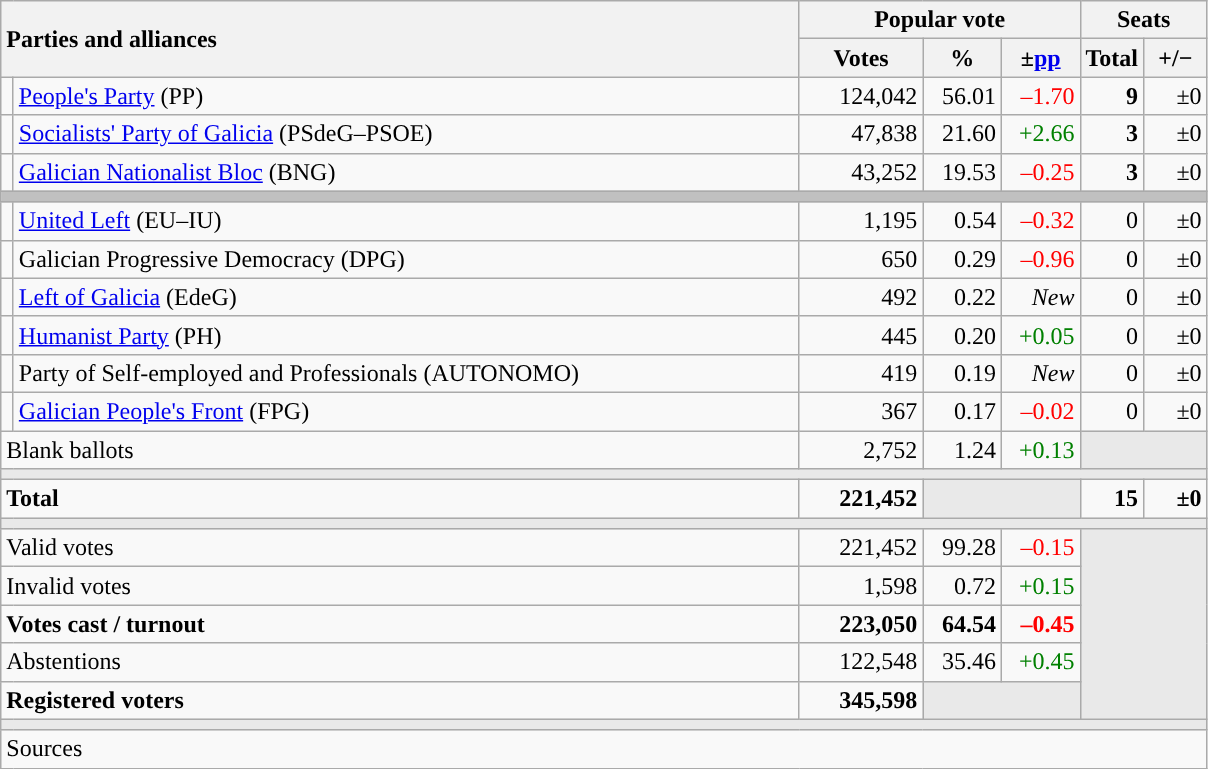<table class="wikitable" style="text-align:right;">
<tr>
<th style="text-align:left;" rowspan="2" colspan="2" width="525">Parties and alliances</th>
<th colspan="3">Popular vote</th>
<th colspan="2">Seats</th>
</tr>
<tr>
<th width="75">Votes</th>
<th width="45">%</th>
<th width="45">±<a href='#'>pp</a></th>
<th width="35">Total</th>
<th width="35">+/−</th>
</tr>
<tr>
<td width="1" style="color:inherit;background:"></td>
<td align="left"><a href='#'>People's Party</a> (PP)</td>
<td>124,042</td>
<td>56.01</td>
<td style="color:red;">–1.70</td>
<td><strong>9</strong></td>
<td>±0</td>
</tr>
<tr>
<td style="color:inherit;background:"></td>
<td align="left"><a href='#'>Socialists' Party of Galicia</a> (PSdeG–PSOE)</td>
<td>47,838</td>
<td>21.60</td>
<td style="color:green;">+2.66</td>
<td><strong>3</strong></td>
<td>±0</td>
</tr>
<tr>
<td style="color:inherit;background:"></td>
<td align="left"><a href='#'>Galician Nationalist Bloc</a> (BNG)</td>
<td>43,252</td>
<td>19.53</td>
<td style="color:red;">–0.25</td>
<td><strong>3</strong></td>
<td>±0</td>
</tr>
<tr>
<td colspan="7" bgcolor="#C0C0C0"></td>
</tr>
<tr>
<td style="color:inherit;background:"></td>
<td align="left"><a href='#'>United Left</a> (EU–IU)</td>
<td>1,195</td>
<td>0.54</td>
<td style="color:red;">–0.32</td>
<td>0</td>
<td>±0</td>
</tr>
<tr>
<td style="color:inherit;background:"></td>
<td align="left">Galician Progressive Democracy (DPG)</td>
<td>650</td>
<td>0.29</td>
<td style="color:red;">–0.96</td>
<td>0</td>
<td>±0</td>
</tr>
<tr>
<td style="color:inherit;background:"></td>
<td align="left"><a href='#'>Left of Galicia</a> (EdeG)</td>
<td>492</td>
<td>0.22</td>
<td><em>New</em></td>
<td>0</td>
<td>±0</td>
</tr>
<tr>
<td style="color:inherit;background:"></td>
<td align="left"><a href='#'>Humanist Party</a> (PH)</td>
<td>445</td>
<td>0.20</td>
<td style="color:green;">+0.05</td>
<td>0</td>
<td>±0</td>
</tr>
<tr>
<td style="color:inherit;background:"></td>
<td align="left">Party of Self-employed and Professionals (AUTONOMO)</td>
<td>419</td>
<td>0.19</td>
<td><em>New</em></td>
<td>0</td>
<td>±0</td>
</tr>
<tr>
<td style="color:inherit;background:"></td>
<td align="left"><a href='#'>Galician People's Front</a> (FPG)</td>
<td>367</td>
<td>0.17</td>
<td style="color:red;">–0.02</td>
<td>0</td>
<td>±0</td>
</tr>
<tr>
<td align="left" colspan="2">Blank ballots</td>
<td>2,752</td>
<td>1.24</td>
<td style="color:green;">+0.13</td>
<td bgcolor="#E9E9E9" colspan="2"></td>
</tr>
<tr>
<td colspan="7" bgcolor="#E9E9E9"></td>
</tr>
<tr style="font-weight:bold;">
<td align="left" colspan="2">Total</td>
<td>221,452</td>
<td bgcolor="#E9E9E9" colspan="2"></td>
<td>15</td>
<td>±0</td>
</tr>
<tr>
<td colspan="7" bgcolor="#E9E9E9"></td>
</tr>
<tr>
<td align="left" colspan="2">Valid votes</td>
<td>221,452</td>
<td>99.28</td>
<td style="color:red;">–0.15</td>
<td bgcolor="#E9E9E9" colspan="7" rowspan="5"></td>
</tr>
<tr>
<td align="left" colspan="2">Invalid votes</td>
<td>1,598</td>
<td>0.72</td>
<td style="color:green;">+0.15</td>
</tr>
<tr style="font-weight:bold;">
<td align="left" colspan="2">Votes cast / turnout</td>
<td>223,050</td>
<td>64.54</td>
<td style="color:red;">–0.45</td>
</tr>
<tr>
<td align="left" colspan="2">Abstentions</td>
<td>122,548</td>
<td>35.46</td>
<td style="color:green;">+0.45</td>
</tr>
<tr style="font-weight:bold;">
<td align="left" colspan="2">Registered voters</td>
<td>345,598</td>
<td bgcolor="#E9E9E9" colspan="2"></td>
</tr>
<tr>
<td colspan="7" bgcolor="#E9E9E9"></td>
</tr>
<tr>
<td align="left" colspan="7">Sources</td>
</tr>
</table>
